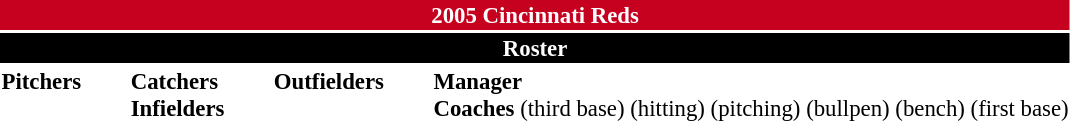<table class="toccolours" style="font-size: 95%;">
<tr>
<th colspan="10" style="background:#c6011f; color:white; text-align:center;">2005 Cincinnati Reds</th>
</tr>
<tr>
<td colspan="10" style="background:black; color:white; text-align:center;"><strong>Roster</strong></td>
</tr>
<tr>
<td valign="top"><strong>Pitchers</strong><br>




















</td>
<td style="width:25px;"></td>
<td valign="top"><strong>Catchers</strong><br>



<strong>Infielders</strong>











</td>
<td style="width:25px;"></td>
<td valign="top"><strong>Outfielders</strong><br>






</td>
<td style="width:25px;"></td>
<td valign="top"><strong>Manager</strong><br>

<strong>Coaches</strong>
 (third base)
 (hitting)
 (pitching)
 (bullpen)
 (bench)
 (first base)</td>
</tr>
</table>
